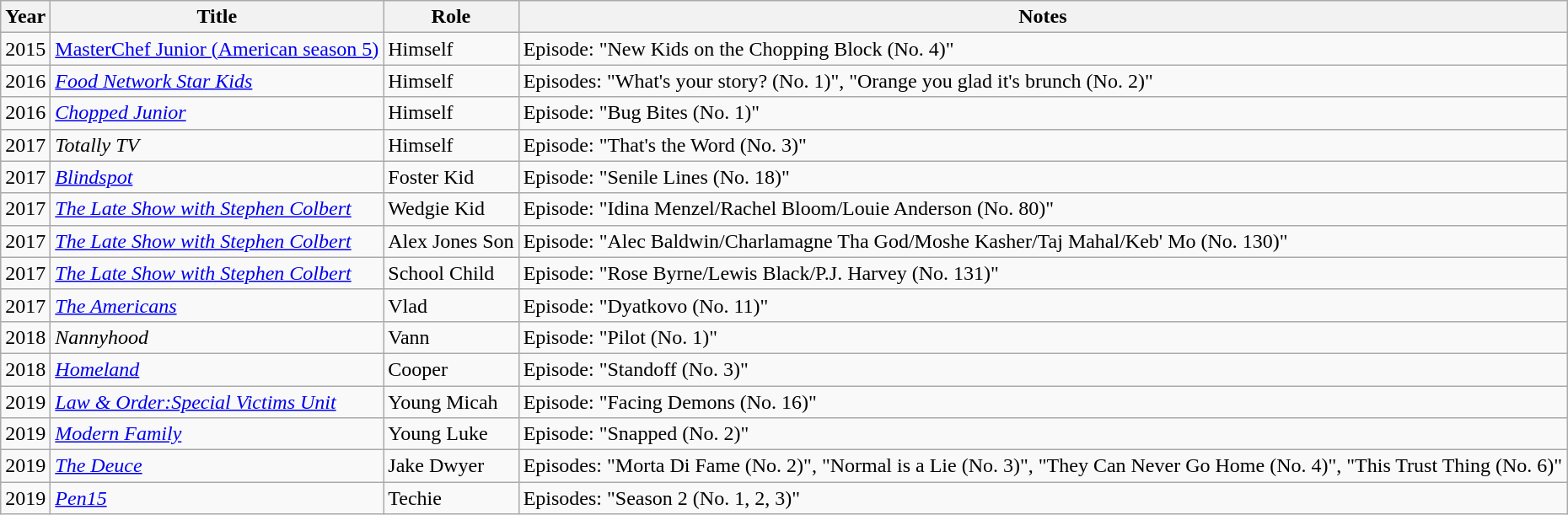<table class="wikitable sortable">
<tr>
<th>Year</th>
<th>Title</th>
<th>Role</th>
<th class="unsortable">Notes</th>
</tr>
<tr>
<td>2015</td>
<td><a href='#'>MasterChef Junior (American season 5)</a></td>
<td>Himself</td>
<td>Episode: "New Kids on the Chopping Block (No. 4)"</td>
</tr>
<tr>
<td>2016</td>
<td><em><a href='#'>Food Network Star Kids</a></em></td>
<td>Himself</td>
<td>Episodes: "What's your story? (No. 1)", "Orange you glad it's brunch (No. 2)"</td>
</tr>
<tr>
<td>2016</td>
<td><em><a href='#'>Chopped Junior</a></em></td>
<td>Himself</td>
<td>Episode: "Bug Bites (No. 1)"</td>
</tr>
<tr>
<td>2017</td>
<td><em>Totally TV</em></td>
<td>Himself</td>
<td>Episode: "That's the Word (No. 3)"</td>
</tr>
<tr>
<td>2017</td>
<td><em><a href='#'>Blindspot</a></em></td>
<td>Foster Kid</td>
<td>Episode: "Senile Lines (No. 18)"</td>
</tr>
<tr>
<td>2017</td>
<td><em><a href='#'>The Late Show with Stephen Colbert</a></em></td>
<td>Wedgie Kid</td>
<td>Episode: "Idina Menzel/Rachel Bloom/Louie Anderson (No. 80)"</td>
</tr>
<tr>
<td>2017</td>
<td><em><a href='#'>The Late Show with Stephen Colbert</a></em></td>
<td>Alex Jones Son</td>
<td>Episode: "Alec Baldwin/Charlamagne Tha God/Moshe Kasher/Taj Mahal/Keb' Mo (No. 130)"</td>
</tr>
<tr>
<td>2017</td>
<td><em><a href='#'>The Late Show with Stephen Colbert</a></em></td>
<td>School Child</td>
<td>Episode: "Rose Byrne/Lewis Black/P.J. Harvey  (No. 131)"</td>
</tr>
<tr>
<td>2017</td>
<td><em><a href='#'>The Americans</a></em></td>
<td>Vlad</td>
<td>Episode: "Dyatkovo  (No. 11)"</td>
</tr>
<tr>
<td>2018</td>
<td><em>Nannyhood</em></td>
<td>Vann</td>
<td>Episode: "Pilot  (No. 1)"</td>
</tr>
<tr>
<td>2018</td>
<td><em><a href='#'>Homeland</a></em></td>
<td>Cooper</td>
<td>Episode: "Standoff (No. 3)"</td>
</tr>
<tr>
<td>2019</td>
<td><em><a href='#'>Law & Order:Special Victims Unit</a></em></td>
<td>Young Micah</td>
<td>Episode: "Facing Demons  (No. 16)"</td>
</tr>
<tr>
<td>2019</td>
<td><em><a href='#'>Modern Family</a></em></td>
<td>Young Luke</td>
<td>Episode: "Snapped (No. 2)"</td>
</tr>
<tr>
<td>2019</td>
<td><em><a href='#'>The Deuce</a></em></td>
<td>Jake Dwyer</td>
<td>Episodes: "Morta Di Fame (No. 2)", "Normal is a Lie (No. 3)", "They Can Never Go Home (No. 4)", "This Trust Thing (No. 6)"</td>
</tr>
<tr>
<td>2019</td>
<td><em><a href='#'>Pen15</a></em></td>
<td>Techie</td>
<td>Episodes: "Season 2 (No. 1, 2, 3)"</td>
</tr>
</table>
